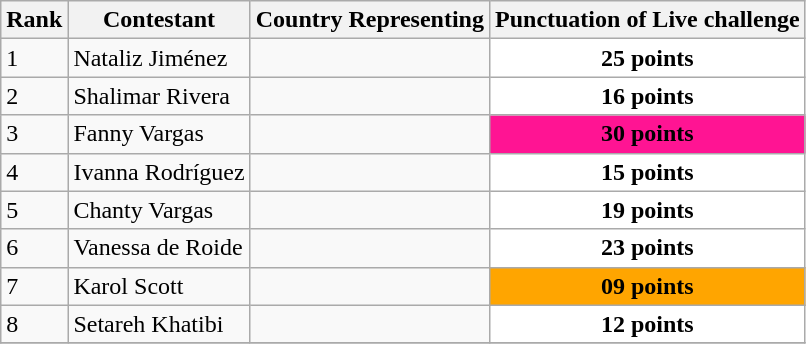<table class="wikitable">
<tr>
<th>Rank</th>
<th>Contestant</th>
<th>Country Representing</th>
<th>Punctuation of Live challenge</th>
</tr>
<tr>
<td>1</td>
<td>Nataliz Jiménez</td>
<td><strong></strong></td>
<td style="background:white; text-align:Center;"><strong>25 points</strong></td>
</tr>
<tr>
<td>2</td>
<td>Shalimar Rivera</td>
<td><strong></strong></td>
<td style="background:white; text-align:Center;"><strong>16 points</strong></td>
</tr>
<tr>
<td>3</td>
<td>Fanny Vargas</td>
<td><strong></strong></td>
<td style="background:deeppink; text-align:Center;"><strong>30 points</strong></td>
</tr>
<tr>
<td>4</td>
<td>Ivanna Rodríguez</td>
<td><strong></strong></td>
<td style="background:white; text-align:Center;"><strong>15 points</strong></td>
</tr>
<tr>
<td>5</td>
<td>Chanty Vargas</td>
<td><strong></strong></td>
<td style="background:white; text-align:Center;"><strong>19 points</strong></td>
</tr>
<tr>
<td>6</td>
<td>Vanessa de Roide</td>
<td><strong></strong></td>
<td style="background:white; text-align:Center;"><strong>23 points</strong></td>
</tr>
<tr>
<td>7</td>
<td>Karol Scott</td>
<td><strong></strong></td>
<td style="background:orange; text-align:Center;"><strong>09 points</strong></td>
</tr>
<tr>
<td>8</td>
<td>Setareh Khatibi</td>
<td><strong></strong></td>
<td style="background:white; text-align:Center;"><strong>12 points</strong></td>
</tr>
<tr>
</tr>
</table>
